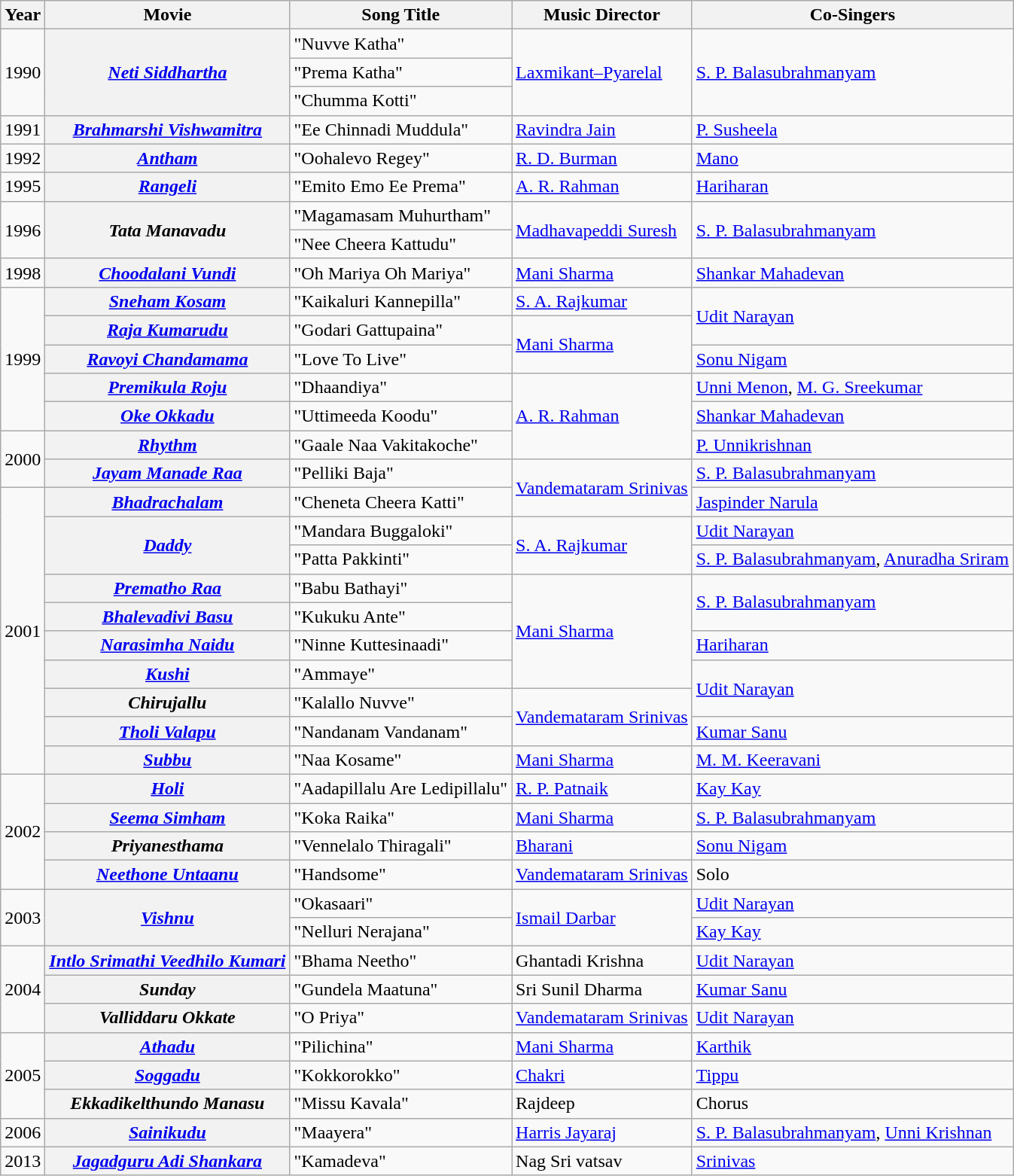<table class="wikitable">
<tr>
<th>Year</th>
<th>Movie</th>
<th>Song Title</th>
<th>Music Director</th>
<th>Co-Singers</th>
</tr>
<tr>
<td rowspan="3">1990</td>
<th rowspan="3"><em><a href='#'>Neti Siddhartha</a></em></th>
<td>"Nuvve Katha"</td>
<td rowspan="3"><a href='#'>Laxmikant–Pyarelal</a></td>
<td rowspan="3"><a href='#'>S. P. Balasubrahmanyam</a></td>
</tr>
<tr>
<td>"Prema Katha"</td>
</tr>
<tr>
<td>"Chumma Kotti"</td>
</tr>
<tr>
<td>1991</td>
<th><em><a href='#'>Brahmarshi Vishwamitra</a></em></th>
<td>"Ee Chinnadi Muddula"</td>
<td><a href='#'>Ravindra Jain</a></td>
<td><a href='#'>P. Susheela</a></td>
</tr>
<tr>
<td>1992</td>
<th><em><a href='#'>Antham</a></em></th>
<td>"Oohalevo Regey"</td>
<td><a href='#'>R. D. Burman</a></td>
<td><a href='#'>Mano</a></td>
</tr>
<tr>
<td>1995</td>
<th><a href='#'><em>Rangeli</em></a></th>
<td>"Emito Emo Ee Prema"</td>
<td><a href='#'>A. R. Rahman</a></td>
<td><a href='#'>Hariharan</a></td>
</tr>
<tr>
<td rowspan="2">1996</td>
<th rowspan="2"><em>Tata Manavadu</em></th>
<td>"Magamasam Muhurtham"</td>
<td rowspan="2"><a href='#'>Madhavapeddi Suresh</a></td>
<td rowspan="2"><a href='#'>S. P. Balasubrahmanyam</a></td>
</tr>
<tr>
<td>"Nee Cheera Kattudu"</td>
</tr>
<tr>
<td>1998</td>
<th><em><a href='#'>Choodalani Vundi</a></em></th>
<td>"Oh Mariya Oh Mariya"</td>
<td><a href='#'>Mani Sharma</a></td>
<td><a href='#'>Shankar Mahadevan</a></td>
</tr>
<tr>
<td rowspan="5">1999</td>
<th><em><a href='#'>Sneham Kosam</a></em></th>
<td>"Kaikaluri Kannepilla"</td>
<td><a href='#'>S. A. Rajkumar</a></td>
<td rowspan="2"><a href='#'>Udit Narayan</a></td>
</tr>
<tr>
<th><em><a href='#'>Raja Kumarudu</a></em></th>
<td>"Godari Gattupaina"</td>
<td rowspan="2"><a href='#'>Mani Sharma</a></td>
</tr>
<tr>
<th><em><a href='#'>Ravoyi Chandamama</a></em></th>
<td>"Love To Live"</td>
<td><a href='#'>Sonu Nigam</a></td>
</tr>
<tr>
<th><a href='#'><em>Premikula Roju</em></a></th>
<td>"Dhaandiya"</td>
<td rowspan="3"><a href='#'>A. R. Rahman</a></td>
<td><a href='#'>Unni Menon</a>, <a href='#'>M. G. Sreekumar</a></td>
</tr>
<tr>
<th><a href='#'><em>Oke Okkadu</em></a></th>
<td>"Uttimeeda Koodu"</td>
<td><a href='#'>Shankar Mahadevan</a></td>
</tr>
<tr>
<td rowspan="2">2000</td>
<th><a href='#'><em>Rhythm</em></a></th>
<td>"Gaale Naa Vakitakoche"</td>
<td><a href='#'>P. Unnikrishnan</a></td>
</tr>
<tr>
<th><a href='#'><em>Jayam Manade Raa</em></a></th>
<td>"Pelliki Baja"</td>
<td rowspan="2"><a href='#'>Vandemataram Srinivas</a></td>
<td><a href='#'>S. P. Balasubrahmanyam</a></td>
</tr>
<tr>
<td rowspan="10">2001</td>
<th><a href='#'><em>Bhadrachalam</em></a></th>
<td>"Cheneta Cheera Katti"</td>
<td><a href='#'>Jaspinder Narula</a></td>
</tr>
<tr>
<th rowspan="2"><a href='#'><em>Daddy</em></a></th>
<td>"Mandara Buggaloki"</td>
<td rowspan="2"><a href='#'>S. A. Rajkumar</a></td>
<td><a href='#'>Udit Narayan</a></td>
</tr>
<tr>
<td>"Patta Pakkinti"</td>
<td><a href='#'>S. P. Balasubrahmanyam</a>, <a href='#'>Anuradha Sriram</a></td>
</tr>
<tr>
<th><em><a href='#'>Prematho Raa</a></em></th>
<td>"Babu Bathayi"</td>
<td rowspan="4"><a href='#'>Mani Sharma</a></td>
<td rowspan="2"><a href='#'>S. P. Balasubrahmanyam</a></td>
</tr>
<tr>
<th><em><a href='#'>Bhalevadivi Basu</a></em></th>
<td>"Kukuku Ante"</td>
</tr>
<tr>
<th><em><a href='#'>Narasimha Naidu</a></em></th>
<td>"Ninne Kuttesinaadi"</td>
<td><a href='#'>Hariharan</a></td>
</tr>
<tr>
<th><a href='#'><em>Kushi</em></a></th>
<td>"Ammaye"</td>
<td rowspan="2"><a href='#'>Udit Narayan</a></td>
</tr>
<tr>
<th><em>Chirujallu</em></th>
<td>"Kalallo Nuvve"</td>
<td rowspan="2"><a href='#'>Vandemataram Srinivas</a></td>
</tr>
<tr>
<th><em><a href='#'>Tholi Valapu</a></em></th>
<td>"Nandanam Vandanam"</td>
<td><a href='#'>Kumar Sanu</a></td>
</tr>
<tr>
<th><em><a href='#'>Subbu</a></em></th>
<td>"Naa Kosame"</td>
<td><a href='#'>Mani Sharma</a></td>
<td><a href='#'>M. M. Keeravani</a></td>
</tr>
<tr>
<td rowspan="4">2002</td>
<th><em><a href='#'>Holi</a></em></th>
<td>"Aadapillalu Are Ledipillalu"</td>
<td><a href='#'>R. P. Patnaik</a></td>
<td><a href='#'>Kay Kay</a></td>
</tr>
<tr>
<th><em><a href='#'>Seema Simham</a></em></th>
<td>"Koka Raika"</td>
<td><a href='#'>Mani Sharma</a></td>
<td><a href='#'>S. P. Balasubrahmanyam</a></td>
</tr>
<tr>
<th><em>Priyanesthama</em></th>
<td>"Vennelalo Thiragali"</td>
<td><a href='#'>Bharani</a></td>
<td><a href='#'>Sonu Nigam</a></td>
</tr>
<tr>
<th><em><a href='#'>Neethone Untaanu</a></em></th>
<td>"Handsome"</td>
<td><a href='#'>Vandemataram Srinivas</a></td>
<td>Solo</td>
</tr>
<tr>
<td rowspan="2">2003</td>
<th rowspan="2"><a href='#'><em>Vishnu</em></a></th>
<td>"Okasaari"</td>
<td rowspan="2"><a href='#'>Ismail Darbar</a></td>
<td><a href='#'>Udit Narayan</a></td>
</tr>
<tr>
<td>"Nelluri Nerajana"</td>
<td><a href='#'>Kay Kay</a></td>
</tr>
<tr>
<td rowspan="3">2004</td>
<th><em><a href='#'>Intlo Srimathi Veedhilo Kumari</a></em></th>
<td>"Bhama Neetho"</td>
<td>Ghantadi Krishna</td>
<td><a href='#'>Udit Narayan</a></td>
</tr>
<tr>
<th><em>Sunday</em></th>
<td>"Gundela Maatuna"</td>
<td>Sri Sunil Dharma</td>
<td><a href='#'>Kumar Sanu</a></td>
</tr>
<tr>
<th><em>Valliddaru Okkate</em></th>
<td>"O Priya"</td>
<td><a href='#'>Vandemataram Srinivas</a></td>
<td><a href='#'>Udit Narayan</a></td>
</tr>
<tr>
<td rowspan="3">2005</td>
<th><em><a href='#'>Athadu</a></em></th>
<td>"Pilichina"</td>
<td><a href='#'>Mani Sharma</a></td>
<td><a href='#'>Karthik</a></td>
</tr>
<tr>
<th><a href='#'><em>Soggadu</em></a></th>
<td>"Kokkorokko"</td>
<td><a href='#'>Chakri</a></td>
<td><a href='#'>Tippu</a></td>
</tr>
<tr>
<th><em>Ekkadikelthundo Manasu</em></th>
<td>"Missu Kavala"</td>
<td>Rajdeep</td>
<td>Chorus</td>
</tr>
<tr>
<td>2006</td>
<th><em><a href='#'>Sainikudu</a></em></th>
<td>"Maayera"</td>
<td><a href='#'>Harris Jayaraj</a></td>
<td><a href='#'>S. P. Balasubrahmanyam</a>, <a href='#'>Unni Krishnan</a></td>
</tr>
<tr>
<td>2013</td>
<th><em><a href='#'>Jagadguru Adi Shankara</a></em></th>
<td>"Kamadeva"</td>
<td>Nag Sri vatsav</td>
<td><a href='#'>Srinivas</a></td>
</tr>
</table>
